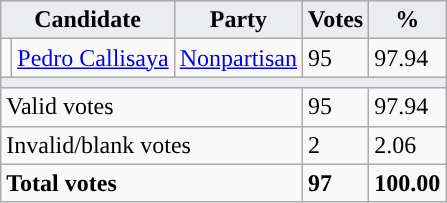<table class="wikitable sortable">
<tr>
<th style="background-color:#EAECF0;" colspan=2>Candidate</th>
<th style="background-color:#EAECF0;">Party</th>
<th style="background-color:#EAECF0;">Votes</th>
<th style="background-color:#EAECF0;">%</th>
</tr>
<tr>
<td style="background-color:"></td>
<td><a href='#'>Pedro Callisaya</a></td>
<td><a href='#'>Nonpartisan</a></td>
<td>95</td>
<td>97.94</td>
</tr>
<tr class="sortbottom">
<th style="background-color:#EAECF0;" colspan=5></th>
</tr>
<tr class="sortbottom">
<td colspan=3>Valid votes</td>
<td>95</td>
<td>97.94</td>
</tr>
<tr class="sortbottom">
<td colspan=3>Invalid/blank votes</td>
<td>2</td>
<td>2.06</td>
</tr>
<tr class="sortbottom">
<td colspan=3><strong>Total votes</strong></td>
<td><strong>97</strong></td>
<td><strong>100.00</strong></td>
</tr>
</table>
